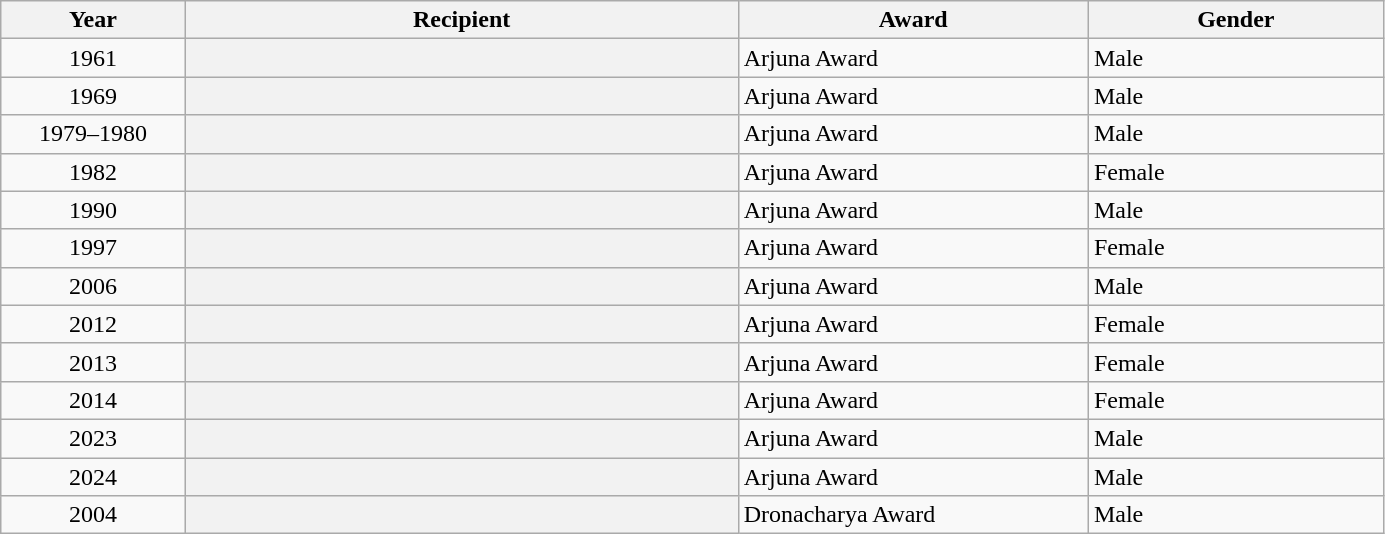<table class="wikitable plainrowheaders sortable" style="width:73%">
<tr>
<th scope="col" style="width:10%">Year</th>
<th scope="col" style="width:30%">Recipient</th>
<th scope="col" style="width:19%">Award</th>
<th scope="col" style="width:16%">Gender</th>
</tr>
<tr>
<td style="text-align:center;">1961</td>
<th scope="row"></th>
<td>Arjuna Award</td>
<td>Male</td>
</tr>
<tr>
<td style="text-align:center;">1969</td>
<th scope="row"></th>
<td>Arjuna Award</td>
<td>Male</td>
</tr>
<tr>
<td style="text-align:center;">1979–1980</td>
<th scope="row"></th>
<td>Arjuna Award</td>
<td>Male</td>
</tr>
<tr>
<td style="text-align:center;">1982</td>
<th scope="row"></th>
<td>Arjuna Award</td>
<td>Female</td>
</tr>
<tr>
<td style="text-align:center;">1990</td>
<th scope="row"></th>
<td>Arjuna Award</td>
<td>Male</td>
</tr>
<tr>
<td style="text-align:center;">1997</td>
<th scope="row"></th>
<td>Arjuna Award</td>
<td>Female</td>
</tr>
<tr>
<td style="text-align:center;">2006</td>
<th scope="row"></th>
<td>Arjuna Award</td>
<td>Male</td>
</tr>
<tr>
<td style="text-align:center;">2012</td>
<th scope="row"></th>
<td>Arjuna Award</td>
<td>Female</td>
</tr>
<tr>
<td style="text-align:center;">2013</td>
<th scope="row"></th>
<td>Arjuna Award</td>
<td>Female</td>
</tr>
<tr>
<td style="text-align:center;">2014</td>
<th scope="row"></th>
<td>Arjuna Award</td>
<td>Female</td>
</tr>
<tr>
<td style="text-align:center;">2023</td>
<th scope="row"></th>
<td>Arjuna Award</td>
<td>Male</td>
</tr>
<tr>
<td style="text-align:center;">2024</td>
<th scope="row"></th>
<td>Arjuna Award</td>
<td>Male</td>
</tr>
<tr>
<td style="text-align:center;">2004</td>
<th scope="row"></th>
<td>Dronacharya Award</td>
<td>Male</td>
</tr>
</table>
